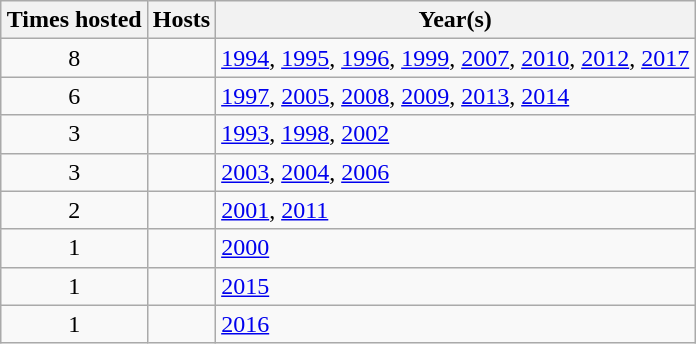<table class="wikitable" style="margin:0 auto;">
<tr>
<th>Times hosted</th>
<th>Hosts</th>
<th>Year(s)</th>
</tr>
<tr>
<td style="text-align:center;">8</td>
<td></td>
<td><a href='#'>1994</a>, <a href='#'>1995</a>,  <a href='#'>1996</a>, <a href='#'>1999</a>, <a href='#'>2007</a>, <a href='#'>2010</a>, <a href='#'>2012</a>, <a href='#'>2017</a></td>
</tr>
<tr>
<td style="text-align:center;">6</td>
<td></td>
<td><a href='#'>1997</a>, <a href='#'>2005</a>,  <a href='#'>2008</a>, <a href='#'>2009</a>, <a href='#'>2013</a>, <a href='#'>2014</a></td>
</tr>
<tr>
<td style="text-align:center;">3</td>
<td></td>
<td><a href='#'>1993</a>, <a href='#'>1998</a>,  <a href='#'>2002</a></td>
</tr>
<tr>
<td style="text-align:center;">3</td>
<td></td>
<td><a href='#'>2003</a>, <a href='#'>2004</a>,  <a href='#'>2006</a></td>
</tr>
<tr>
<td style="text-align:center;">2</td>
<td></td>
<td><a href='#'>2001</a>, <a href='#'>2011</a></td>
</tr>
<tr>
<td style="text-align:center;">1</td>
<td></td>
<td><a href='#'>2000</a></td>
</tr>
<tr>
<td style="text-align:center;">1</td>
<td></td>
<td><a href='#'>2015</a></td>
</tr>
<tr>
<td style="text-align:center;">1</td>
<td></td>
<td><a href='#'>2016</a></td>
</tr>
</table>
